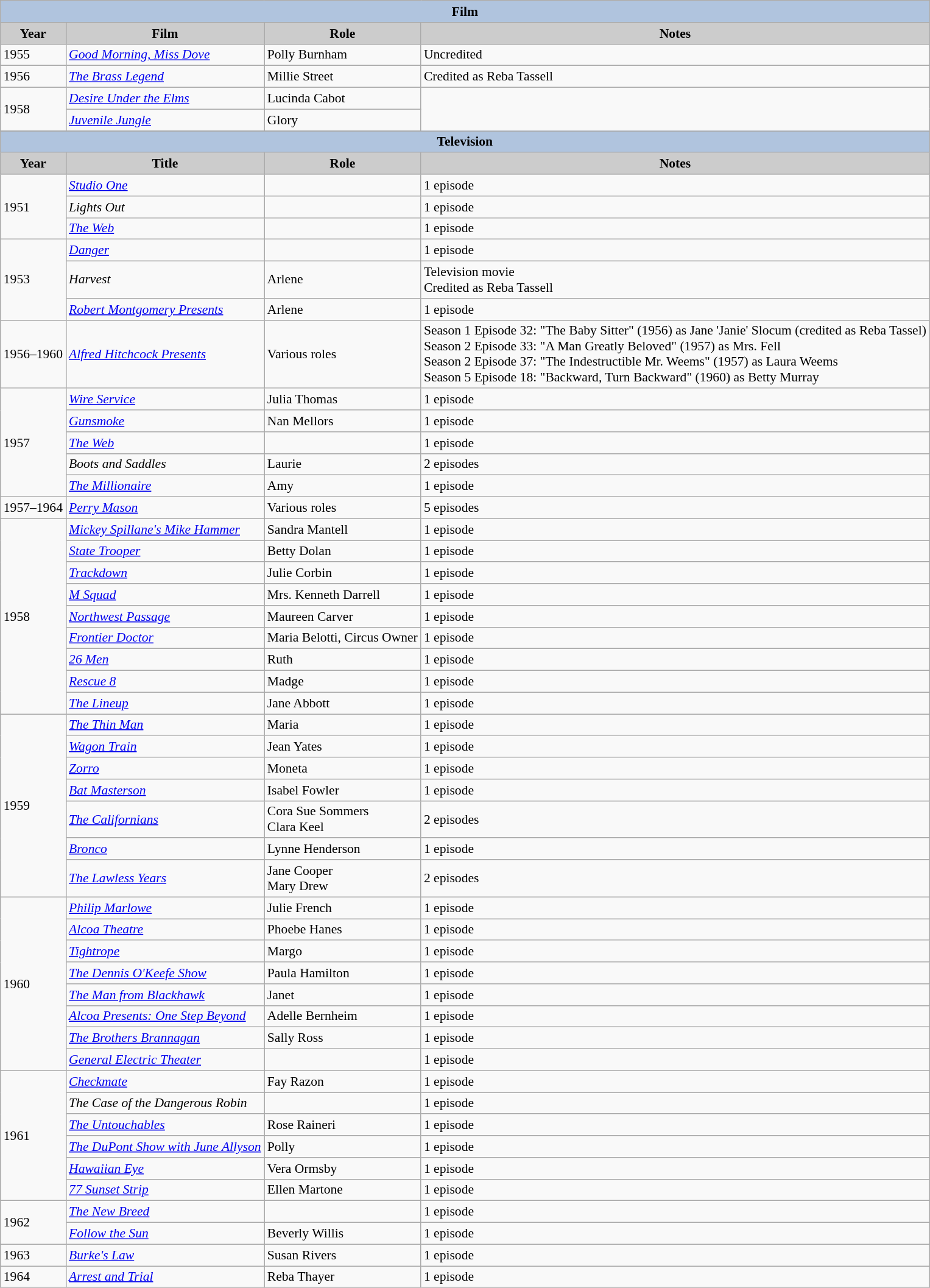<table class="wikitable" style="font-size:90%;">
<tr>
<th colspan=4 style="background:#B0C4DE;">Film</th>
</tr>
<tr align="center">
<th style="background: #CCCCCC;">Year</th>
<th style="background: #CCCCCC;">Film</th>
<th style="background: #CCCCCC;">Role</th>
<th style="background: #CCCCCC;">Notes</th>
</tr>
<tr>
<td>1955</td>
<td><em><a href='#'>Good Morning, Miss Dove</a></em></td>
<td>Polly Burnham</td>
<td>Uncredited</td>
</tr>
<tr>
<td>1956</td>
<td><em><a href='#'>The Brass Legend</a></em></td>
<td>Millie Street</td>
<td>Credited as Reba Tassell</td>
</tr>
<tr>
<td rowspan=2>1958</td>
<td><em><a href='#'>Desire Under the Elms</a></em></td>
<td>Lucinda Cabot</td>
</tr>
<tr>
<td><em><a href='#'>Juvenile Jungle</a></em></td>
<td>Glory</td>
</tr>
<tr>
</tr>
<tr align="center">
<th colspan=4 style="background:#B0C4DE;">Television</th>
</tr>
<tr align="center">
<th style="background: #CCCCCC;">Year</th>
<th style="background: #CCCCCC;">Title</th>
<th style="background: #CCCCCC;">Role</th>
<th style="background: #CCCCCC;">Notes</th>
</tr>
<tr>
<td rowspan=3>1951</td>
<td><em><a href='#'>Studio One</a></em></td>
<td></td>
<td>1 episode</td>
</tr>
<tr>
<td><em>Lights Out</em></td>
<td></td>
<td>1 episode</td>
</tr>
<tr>
<td><em><a href='#'>The Web</a></em></td>
<td></td>
<td>1 episode</td>
</tr>
<tr>
<td rowspan=3>1953</td>
<td><em><a href='#'>Danger</a></em></td>
<td></td>
<td>1 episode</td>
</tr>
<tr>
<td><em>Harvest</em></td>
<td>Arlene</td>
<td>Television movie<br>Credited as Reba Tassell</td>
</tr>
<tr>
<td><em><a href='#'>Robert Montgomery Presents</a></em></td>
<td>Arlene</td>
<td>1 episode</td>
</tr>
<tr>
<td>1956–1960</td>
<td><em><a href='#'>Alfred Hitchcock Presents</a></em></td>
<td>Various roles</td>
<td>Season 1 Episode 32: "The Baby Sitter" (1956) as Jane 'Janie' Slocum (credited as Reba Tassel)<br>Season 2 Episode 33: "A Man Greatly Beloved" (1957) as Mrs. Fell<br>Season 2 Episode 37: "The Indestructible Mr. Weems" (1957) as Laura Weems<br>Season 5 Episode 18: "Backward, Turn Backward" (1960) as Betty Murray</td>
</tr>
<tr>
<td rowspan=5>1957</td>
<td><em><a href='#'>Wire Service</a></em></td>
<td>Julia Thomas</td>
<td>1 episode</td>
</tr>
<tr>
<td><em><a href='#'>Gunsmoke</a></em></td>
<td>Nan Mellors</td>
<td>1 episode</td>
</tr>
<tr>
<td><em><a href='#'>The Web</a></em></td>
<td></td>
<td>1 episode</td>
</tr>
<tr>
<td><em>Boots and Saddles</em></td>
<td>Laurie</td>
<td>2 episodes</td>
</tr>
<tr>
<td><em><a href='#'>The Millionaire</a></em></td>
<td>Amy</td>
<td>1 episode</td>
</tr>
<tr>
<td>1957–1964</td>
<td><em><a href='#'>Perry Mason</a></em></td>
<td>Various roles</td>
<td>5 episodes</td>
</tr>
<tr>
<td rowspan=9>1958</td>
<td><em><a href='#'>Mickey Spillane's Mike Hammer</a></em></td>
<td>Sandra Mantell</td>
<td>1 episode</td>
</tr>
<tr>
<td><em><a href='#'>State Trooper</a></em></td>
<td>Betty Dolan</td>
<td>1 episode</td>
</tr>
<tr>
<td><em><a href='#'>Trackdown</a></em></td>
<td>Julie Corbin</td>
<td>1 episode</td>
</tr>
<tr>
<td><em><a href='#'>M Squad</a></em></td>
<td>Mrs. Kenneth Darrell</td>
<td>1 episode</td>
</tr>
<tr>
<td><em><a href='#'>Northwest Passage</a></em></td>
<td>Maureen Carver</td>
<td>1 episode</td>
</tr>
<tr>
<td><em><a href='#'>Frontier Doctor</a></em></td>
<td>Maria Belotti, Circus Owner</td>
<td>1 episode</td>
</tr>
<tr>
<td><em><a href='#'>26 Men</a></em></td>
<td>Ruth</td>
<td>1 episode</td>
</tr>
<tr>
<td><em><a href='#'>Rescue 8</a></em></td>
<td>Madge</td>
<td>1 episode</td>
</tr>
<tr>
<td><em><a href='#'>The Lineup</a></em></td>
<td>Jane Abbott</td>
<td>1 episode</td>
</tr>
<tr>
<td rowspan=7>1959</td>
<td><em><a href='#'>The Thin Man</a></em></td>
<td>Maria</td>
<td>1 episode</td>
</tr>
<tr>
<td><em><a href='#'>Wagon Train</a></em></td>
<td>Jean Yates</td>
<td>1 episode</td>
</tr>
<tr>
<td><em><a href='#'>Zorro</a></em></td>
<td>Moneta</td>
<td>1 episode</td>
</tr>
<tr>
<td><em><a href='#'>Bat Masterson</a></em></td>
<td>Isabel Fowler</td>
<td>1 episode</td>
</tr>
<tr>
<td><em><a href='#'>The Californians</a></em></td>
<td>Cora Sue Sommers<br>Clara Keel</td>
<td>2 episodes</td>
</tr>
<tr>
<td><em><a href='#'>Bronco</a></em></td>
<td>Lynne Henderson</td>
<td>1 episode</td>
</tr>
<tr>
<td><em><a href='#'>The Lawless Years</a></em></td>
<td>Jane Cooper<br>Mary Drew</td>
<td>2 episodes</td>
</tr>
<tr>
<td rowspan=8>1960</td>
<td><em><a href='#'>Philip Marlowe</a></em></td>
<td>Julie French</td>
<td>1 episode</td>
</tr>
<tr>
<td><em><a href='#'>Alcoa Theatre</a></em></td>
<td>Phoebe Hanes</td>
<td>1 episode</td>
</tr>
<tr>
<td><em><a href='#'>Tightrope</a></em></td>
<td>Margo</td>
<td>1 episode</td>
</tr>
<tr>
<td><em><a href='#'>The Dennis O'Keefe Show</a></em></td>
<td>Paula Hamilton</td>
<td>1 episode</td>
</tr>
<tr>
<td><em><a href='#'>The Man from Blackhawk</a></em></td>
<td>Janet</td>
<td>1 episode</td>
</tr>
<tr>
<td><em><a href='#'>Alcoa Presents: One Step Beyond</a></em></td>
<td>Adelle Bernheim</td>
<td>1 episode</td>
</tr>
<tr>
<td><em><a href='#'>The Brothers Brannagan</a></em></td>
<td>Sally Ross</td>
<td>1 episode</td>
</tr>
<tr>
<td><em><a href='#'>General Electric Theater</a></em></td>
<td></td>
<td>1 episode</td>
</tr>
<tr>
<td rowspan=6>1961</td>
<td><em><a href='#'>Checkmate</a></em></td>
<td>Fay Razon</td>
<td>1 episode</td>
</tr>
<tr>
<td><em>The Case of the Dangerous Robin</em></td>
<td></td>
<td>1 episode</td>
</tr>
<tr>
<td><em><a href='#'>The Untouchables</a></em></td>
<td>Rose Raineri</td>
<td>1 episode</td>
</tr>
<tr>
<td><em><a href='#'>The DuPont Show with June Allyson</a></em></td>
<td>Polly</td>
<td>1 episode</td>
</tr>
<tr>
<td><em><a href='#'>Hawaiian Eye</a></em></td>
<td>Vera Ormsby</td>
<td>1 episode</td>
</tr>
<tr>
<td><em><a href='#'>77 Sunset Strip</a></em></td>
<td>Ellen Martone</td>
<td>1 episode</td>
</tr>
<tr>
<td rowspan=2>1962</td>
<td><em><a href='#'>The New Breed</a></em></td>
<td></td>
<td>1 episode</td>
</tr>
<tr>
<td><em><a href='#'>Follow the Sun</a></em></td>
<td>Beverly Willis</td>
<td>1 episode</td>
</tr>
<tr>
<td>1963</td>
<td><em><a href='#'>Burke's Law</a></em></td>
<td>Susan Rivers</td>
<td>1 episode</td>
</tr>
<tr>
<td>1964</td>
<td><em><a href='#'>Arrest and Trial</a></em></td>
<td>Reba Thayer</td>
<td>1 episode</td>
</tr>
</table>
